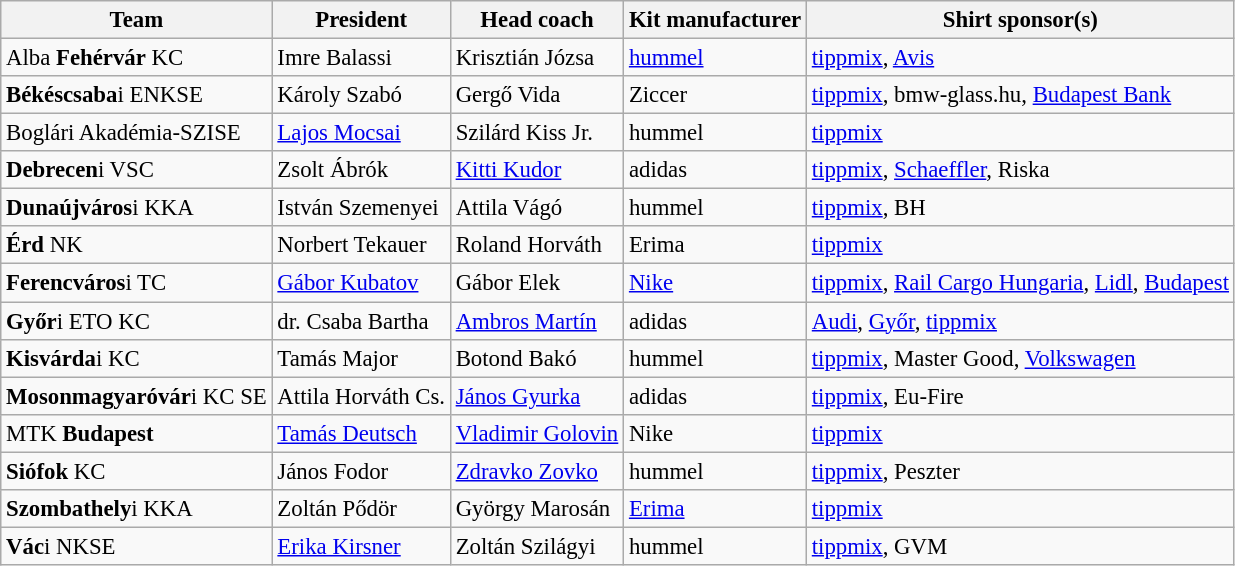<table class="wikitable sortable" left; style="font-size:95%;">
<tr>
<th>Team</th>
<th>President</th>
<th>Head coach</th>
<th>Kit manufacturer</th>
<th>Shirt sponsor(s)</th>
</tr>
<tr>
<td> Alba <strong>Fehérvár</strong> KC</td>
<td>Imre Balassi</td>
<td> Krisztián Józsa</td>
<td><a href='#'>hummel</a></td>
<td><a href='#'>tippmix</a>, <a href='#'>Avis</a></td>
</tr>
<tr>
<td> <strong>Békéscsaba</strong>i ENKSE</td>
<td>Károly Szabó</td>
<td> Gergő Vida</td>
<td>Ziccer</td>
<td><a href='#'>tippmix</a>, bmw-glass.hu, <a href='#'>Budapest Bank</a></td>
</tr>
<tr>
<td> Boglári Akadémia-SZISE</td>
<td><a href='#'>Lajos Mocsai</a></td>
<td> Szilárd Kiss Jr.</td>
<td>hummel</td>
<td><a href='#'>tippmix</a></td>
</tr>
<tr>
<td> <strong>Debrecen</strong>i VSC</td>
<td>Zsolt Ábrók</td>
<td> <a href='#'>Kitti Kudor</a></td>
<td>adidas</td>
<td><a href='#'>tippmix</a>, <a href='#'>Schaeffler</a>, Riska</td>
</tr>
<tr>
<td> <strong>Dunaújváros</strong>i KKA</td>
<td>István Szemenyei</td>
<td> Attila Vágó</td>
<td>hummel</td>
<td><a href='#'>tippmix</a>, BH</td>
</tr>
<tr>
<td> <strong>Érd</strong> NK</td>
<td>Norbert Tekauer</td>
<td> Roland Horváth</td>
<td>Erima</td>
<td><a href='#'>tippmix</a></td>
</tr>
<tr>
<td> <strong>Ferencváros</strong>i TC</td>
<td><a href='#'>Gábor Kubatov</a></td>
<td> Gábor Elek</td>
<td><a href='#'>Nike</a></td>
<td><a href='#'>tippmix</a>, <a href='#'>Rail Cargo Hungaria</a>, <a href='#'>Lidl</a>, <a href='#'>Budapest</a></td>
</tr>
<tr>
<td> <strong>Győr</strong>i ETO KC</td>
<td>dr. Csaba Bartha</td>
<td> <a href='#'>Ambros Martín</a></td>
<td>adidas</td>
<td><a href='#'>Audi</a>, <a href='#'>Győr</a>, <a href='#'>tippmix</a></td>
</tr>
<tr>
<td> <strong>Kisvárda</strong>i KC</td>
<td>Tamás Major</td>
<td> Botond Bakó</td>
<td>hummel</td>
<td><a href='#'>tippmix</a>, Master Good, <a href='#'>Volkswagen</a></td>
</tr>
<tr>
<td> <strong>Mosonmagyaróvár</strong>i KC SE</td>
<td>Attila Horváth Cs.</td>
<td> <a href='#'>János Gyurka</a></td>
<td>adidas</td>
<td><a href='#'>tippmix</a>, Eu-Fire</td>
</tr>
<tr>
<td> MTK <strong>Budapest</strong></td>
<td><a href='#'>Tamás Deutsch</a></td>
<td> <a href='#'>Vladimir Golovin</a></td>
<td>Nike</td>
<td><a href='#'>tippmix</a></td>
</tr>
<tr>
<td> <strong>Siófok</strong> KC</td>
<td>János Fodor</td>
<td> <a href='#'>Zdravko Zovko</a></td>
<td>hummel</td>
<td><a href='#'>tippmix</a>, Peszter</td>
</tr>
<tr>
<td> <strong>Szombathely</strong>i KKA</td>
<td>Zoltán Pődör</td>
<td> György Marosán</td>
<td><a href='#'>Erima</a></td>
<td><a href='#'>tippmix</a></td>
</tr>
<tr>
<td> <strong>Vác</strong>i NKSE</td>
<td><a href='#'>Erika Kirsner</a></td>
<td> Zoltán Szilágyi</td>
<td>hummel</td>
<td><a href='#'>tippmix</a>, GVM</td>
</tr>
</table>
